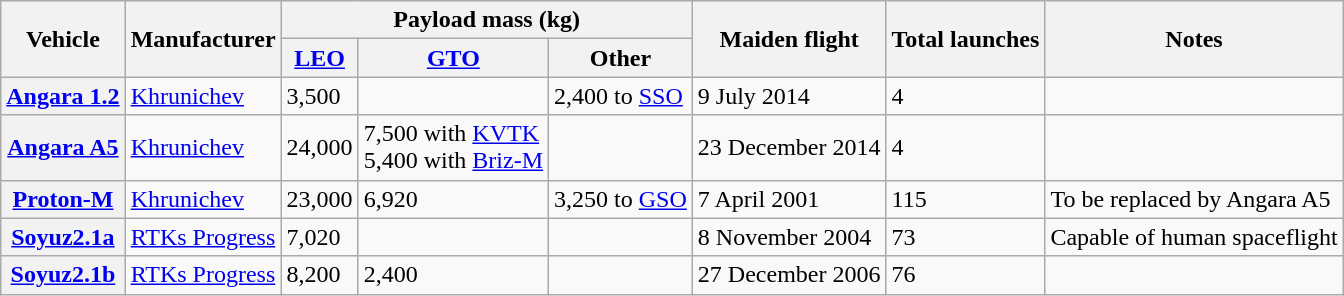<table class="wikitable sortable">
<tr>
<th rowspan="2"><strong>Vehicle</strong></th>
<th rowspan="2"><strong>Manufacturer</strong></th>
<th colspan="3"><strong>Payload mass (kg)</strong></th>
<th rowspan="2"><strong>Maiden flight</strong></th>
<th rowspan="2"><strong>Total launches</strong></th>
<th rowspan="2"><strong>Notes</strong></th>
</tr>
<tr>
<th><strong><a href='#'>LEO</a></strong></th>
<th><strong><a href='#'>GTO</a></strong></th>
<th><strong>Other</strong></th>
</tr>
<tr>
<th><a href='#'>Angara 1.2</a></th>
<td><a href='#'>Khrunichev</a></td>
<td>3,500</td>
<td></td>
<td>2,400 to <a href='#'>SSO</a></td>
<td>9 July 2014</td>
<td>4</td>
<td></td>
</tr>
<tr>
<th><a href='#'>Angara A5</a></th>
<td><a href='#'>Khrunichev</a></td>
<td>24,000</td>
<td>7,500 with <a href='#'>KVTK</a><br>5,400 with <a href='#'>Briz-M</a></td>
<td></td>
<td>23 December 2014</td>
<td>4</td>
<td></td>
</tr>
<tr>
<th><a href='#'>Proton-M</a></th>
<td><a href='#'>Khrunichev</a></td>
<td>23,000</td>
<td>6,920</td>
<td>3,250 to <a href='#'>GSO</a></td>
<td>7 April 2001</td>
<td>115</td>
<td>To be replaced by Angara A5</td>
</tr>
<tr>
<th><a href='#'>Soyuz2.1a</a></th>
<td><a href='#'>RTKs Progress</a></td>
<td>7,020</td>
<td></td>
<td></td>
<td>8 November 2004</td>
<td>73</td>
<td>Capable of human spaceflight</td>
</tr>
<tr>
<th><a href='#'>Soyuz2.1b</a></th>
<td><a href='#'>RTKs Progress</a></td>
<td>8,200</td>
<td>2,400</td>
<td></td>
<td>27 December 2006</td>
<td>76</td>
<td></td>
</tr>
</table>
